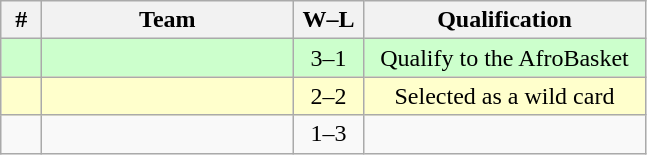<table class=wikitable style="text-align:center;">
<tr>
<th width=20px>#</th>
<th width=160px>Team</th>
<th width=40px>W–L</th>
<th width=180px>Qualification</th>
</tr>
<tr bgcolor=#CCFFCC>
<td></td>
<td align=left></td>
<td>3–1</td>
<td>Qualify to the AfroBasket</td>
</tr>
<tr bgcolor=#FFFFCC>
<td></td>
<td align=left></td>
<td>2–2</td>
<td>Selected as a wild card</td>
</tr>
<tr>
<td></td>
<td align=left></td>
<td>1–3</td>
<td></td>
</tr>
</table>
